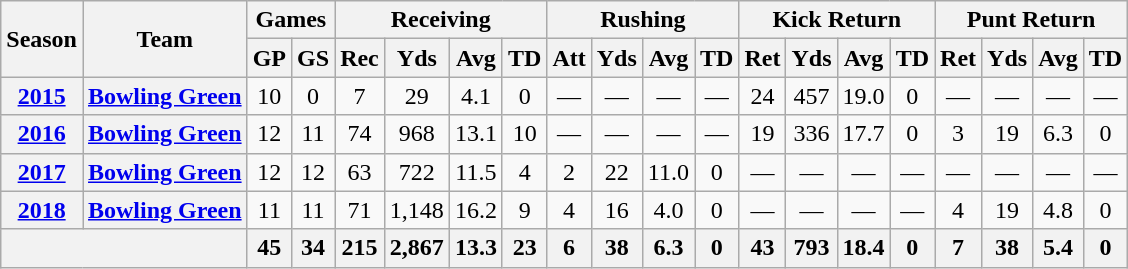<table class="wikitable" style="text-align:center">
<tr>
<th rowspan="2">Season</th>
<th rowspan="2">Team</th>
<th colspan="2">Games</th>
<th colspan="4">Receiving</th>
<th colspan="4">Rushing</th>
<th colspan="4">Kick Return</th>
<th colspan="4">Punt Return</th>
</tr>
<tr>
<th>GP</th>
<th>GS</th>
<th>Rec</th>
<th>Yds</th>
<th>Avg</th>
<th>TD</th>
<th>Att</th>
<th>Yds</th>
<th>Avg</th>
<th>TD</th>
<th>Ret</th>
<th>Yds</th>
<th>Avg</th>
<th>TD</th>
<th>Ret</th>
<th>Yds</th>
<th>Avg</th>
<th>TD</th>
</tr>
<tr>
<th><a href='#'>2015</a></th>
<th><a href='#'>Bowling Green</a></th>
<td>10</td>
<td>0</td>
<td>7</td>
<td>29</td>
<td>4.1</td>
<td>0</td>
<td>—</td>
<td>—</td>
<td>—</td>
<td>—</td>
<td>24</td>
<td>457</td>
<td>19.0</td>
<td>0</td>
<td>—</td>
<td>—</td>
<td>—</td>
<td>—</td>
</tr>
<tr>
<th><a href='#'>2016</a></th>
<th><a href='#'>Bowling Green</a></th>
<td>12</td>
<td>11</td>
<td>74</td>
<td>968</td>
<td>13.1</td>
<td>10</td>
<td>—</td>
<td>—</td>
<td>—</td>
<td>—</td>
<td>19</td>
<td>336</td>
<td>17.7</td>
<td>0</td>
<td>3</td>
<td>19</td>
<td>6.3</td>
<td>0</td>
</tr>
<tr>
<th><a href='#'>2017</a></th>
<th><a href='#'>Bowling Green</a></th>
<td>12</td>
<td>12</td>
<td>63</td>
<td>722</td>
<td>11.5</td>
<td>4</td>
<td>2</td>
<td>22</td>
<td>11.0</td>
<td>0</td>
<td>—</td>
<td>—</td>
<td>—</td>
<td>—</td>
<td>—</td>
<td>—</td>
<td>—</td>
<td>—</td>
</tr>
<tr>
<th><a href='#'>2018</a></th>
<th><a href='#'>Bowling Green</a></th>
<td>11</td>
<td>11</td>
<td>71</td>
<td>1,148</td>
<td>16.2</td>
<td>9</td>
<td>4</td>
<td>16</td>
<td>4.0</td>
<td>0</td>
<td>—</td>
<td>—</td>
<td>—</td>
<td>—</td>
<td>4</td>
<td>19</td>
<td>4.8</td>
<td>0</td>
</tr>
<tr>
<th colspan="2"></th>
<th>45</th>
<th>34</th>
<th>215</th>
<th>2,867</th>
<th>13.3</th>
<th>23</th>
<th>6</th>
<th>38</th>
<th>6.3</th>
<th>0</th>
<th>43</th>
<th>793</th>
<th>18.4</th>
<th>0</th>
<th>7</th>
<th>38</th>
<th>5.4</th>
<th>0</th>
</tr>
</table>
